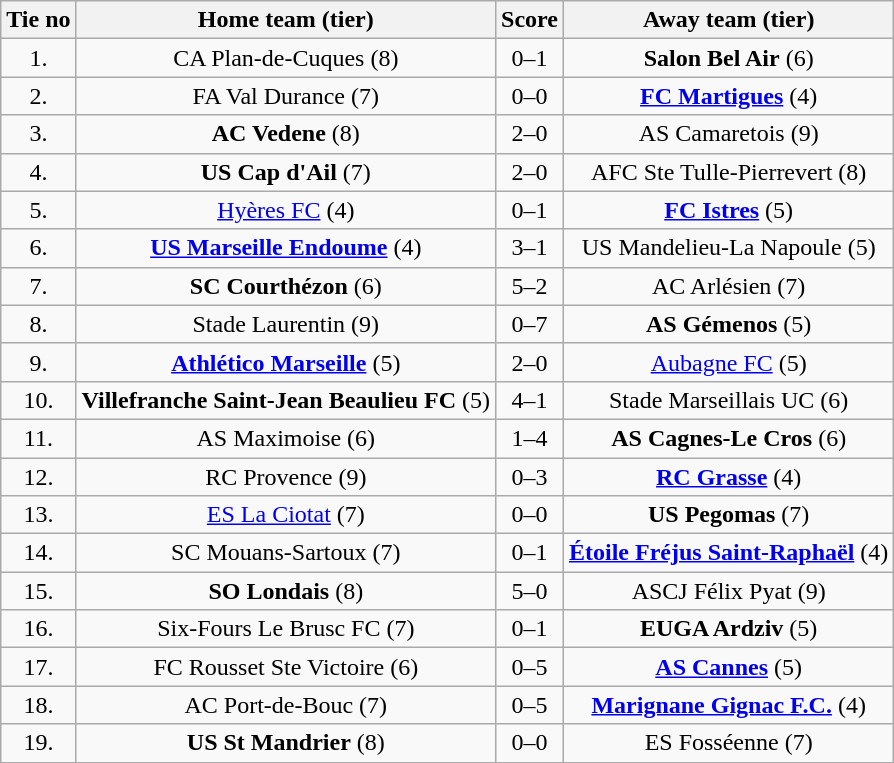<table class="wikitable" style="text-align: center">
<tr>
<th>Tie no</th>
<th>Home team (tier)</th>
<th>Score</th>
<th>Away team (tier)</th>
</tr>
<tr>
<td>1.</td>
<td>CA Plan-de-Cuques (8)</td>
<td>0–1</td>
<td><strong>Salon Bel Air</strong> (6)</td>
</tr>
<tr>
<td>2.</td>
<td>FA Val Durance (7)</td>
<td>0–0 </td>
<td><strong><a href='#'>FC Martigues</a></strong> (4)</td>
</tr>
<tr>
<td>3.</td>
<td><strong>AC Vedene</strong> (8)</td>
<td>2–0</td>
<td>AS Camaretois (9)</td>
</tr>
<tr>
<td>4.</td>
<td><strong>US Cap d'Ail</strong> (7)</td>
<td>2–0</td>
<td>AFC Ste Tulle-Pierrevert (8)</td>
</tr>
<tr>
<td>5.</td>
<td><a href='#'>Hyères FC</a> (4)</td>
<td>0–1</td>
<td><strong><a href='#'>FC Istres</a></strong> (5)</td>
</tr>
<tr>
<td>6.</td>
<td><strong><a href='#'>US Marseille Endoume</a></strong> (4)</td>
<td>3–1</td>
<td>US Mandelieu-La Napoule (5)</td>
</tr>
<tr>
<td>7.</td>
<td><strong>SC Courthézon</strong> (6)</td>
<td>5–2</td>
<td>AC Arlésien (7)</td>
</tr>
<tr>
<td>8.</td>
<td>Stade Laurentin (9)</td>
<td>0–7</td>
<td><strong>AS Gémenos</strong> (5)</td>
</tr>
<tr>
<td>9.</td>
<td><strong><a href='#'>Athlético Marseille</a></strong> (5)</td>
<td>2–0</td>
<td><a href='#'>Aubagne FC</a> (5)</td>
</tr>
<tr>
<td>10.</td>
<td><strong>Villefranche Saint-Jean Beaulieu FC</strong> (5)</td>
<td>4–1</td>
<td>Stade Marseillais UC (6)</td>
</tr>
<tr>
<td>11.</td>
<td>AS Maximoise (6)</td>
<td>1–4</td>
<td><strong>AS Cagnes-Le Cros</strong> (6)</td>
</tr>
<tr>
<td>12.</td>
<td>RC Provence (9)</td>
<td>0–3</td>
<td><strong><a href='#'>RC Grasse</a></strong> (4)</td>
</tr>
<tr>
<td>13.</td>
<td><a href='#'>ES La Ciotat</a> (7)</td>
<td>0–0 </td>
<td><strong>US Pegomas</strong> (7)</td>
</tr>
<tr>
<td>14.</td>
<td>SC Mouans-Sartoux (7)</td>
<td>0–1</td>
<td><strong><a href='#'>Étoile Fréjus Saint-Raphaël</a></strong> (4)</td>
</tr>
<tr>
<td>15.</td>
<td><strong>SO Londais</strong> (8)</td>
<td>5–0</td>
<td>ASCJ Félix Pyat (9)</td>
</tr>
<tr>
<td>16.</td>
<td>Six-Fours Le Brusc FC (7)</td>
<td>0–1</td>
<td><strong>EUGA Ardziv</strong> (5)</td>
</tr>
<tr>
<td>17.</td>
<td>FC Rousset Ste Victoire (6)</td>
<td>0–5</td>
<td><strong><a href='#'>AS Cannes</a></strong> (5)</td>
</tr>
<tr>
<td>18.</td>
<td>AC Port-de-Bouc (7)</td>
<td>0–5</td>
<td><strong><a href='#'>Marignane Gignac F.C.</a></strong> (4)</td>
</tr>
<tr>
<td>19.</td>
<td><strong>US St Mandrier</strong> (8)</td>
<td>0–0 </td>
<td>ES Fosséenne (7)</td>
</tr>
</table>
